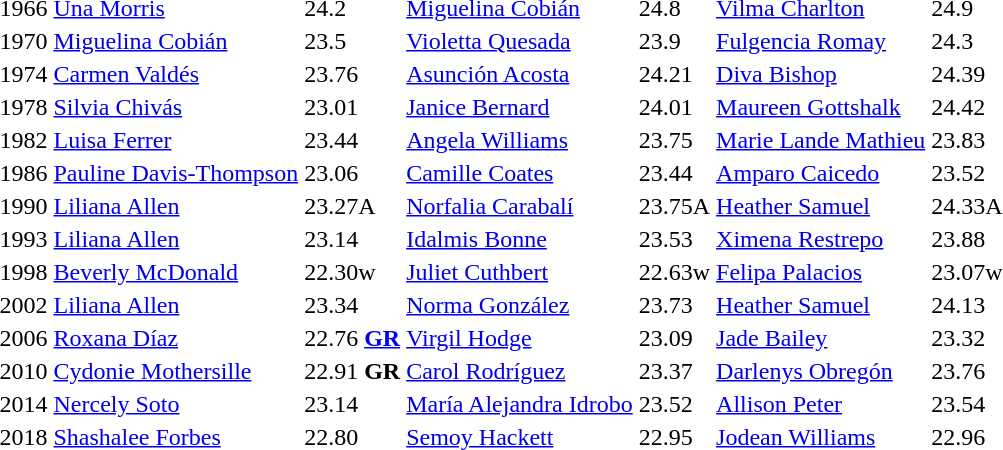<table>
<tr>
<td>1966</td>
<td><a href='#'>Una Morris</a><br> </td>
<td>24.2</td>
<td><a href='#'>Miguelina Cobián</a><br> </td>
<td>24.8</td>
<td><a href='#'>Vilma Charlton</a><br> </td>
<td>24.9</td>
</tr>
<tr>
<td>1970</td>
<td><a href='#'>Miguelina Cobián</a><br> </td>
<td>23.5</td>
<td><a href='#'>Violetta Quesada</a><br> </td>
<td>23.9</td>
<td><a href='#'>Fulgencia Romay</a><br> </td>
<td>24.3</td>
</tr>
<tr>
<td>1974</td>
<td><a href='#'>Carmen Valdés</a><br> </td>
<td>23.76</td>
<td><a href='#'>Asunción Acosta</a><br> </td>
<td>24.21</td>
<td><a href='#'>Diva Bishop</a><br> </td>
<td>24.39</td>
</tr>
<tr>
<td>1978</td>
<td><a href='#'>Silvia Chivás</a><br> </td>
<td>23.01</td>
<td><a href='#'>Janice Bernard</a><br> </td>
<td>24.01</td>
<td><a href='#'>Maureen Gottshalk</a><br> </td>
<td>24.42</td>
</tr>
<tr>
<td>1982</td>
<td><a href='#'>Luisa Ferrer</a><br> </td>
<td>23.44</td>
<td><a href='#'>Angela Williams</a><br> </td>
<td>23.75</td>
<td><a href='#'>Marie Lande Mathieu</a><br> </td>
<td>23.83</td>
</tr>
<tr>
<td>1986</td>
<td><a href='#'>Pauline Davis-Thompson</a><br> </td>
<td>23.06</td>
<td><a href='#'>Camille Coates</a><br> </td>
<td>23.44</td>
<td><a href='#'>Amparo Caicedo</a><br> </td>
<td>23.52</td>
</tr>
<tr>
<td>1990</td>
<td><a href='#'>Liliana Allen</a><br> </td>
<td>23.27A</td>
<td><a href='#'>Norfalia Carabalí</a><br> </td>
<td>23.75A</td>
<td><a href='#'>Heather Samuel</a><br> </td>
<td>24.33A</td>
</tr>
<tr>
<td>1993</td>
<td><a href='#'>Liliana Allen</a><br> </td>
<td>23.14</td>
<td><a href='#'>Idalmis Bonne</a><br> </td>
<td>23.53</td>
<td><a href='#'>Ximena Restrepo</a><br> </td>
<td>23.88</td>
</tr>
<tr>
<td>1998</td>
<td><a href='#'>Beverly McDonald</a><br> </td>
<td>22.30w</td>
<td><a href='#'>Juliet Cuthbert</a><br> </td>
<td>22.63w</td>
<td><a href='#'>Felipa Palacios</a><br> </td>
<td>23.07w</td>
</tr>
<tr>
<td>2002</td>
<td><a href='#'>Liliana Allen</a><br> </td>
<td>23.34</td>
<td><a href='#'>Norma González</a><br> </td>
<td>23.73</td>
<td><a href='#'>Heather Samuel</a><br> </td>
<td>24.13</td>
</tr>
<tr>
<td>2006</td>
<td><a href='#'>Roxana Díaz</a><br></td>
<td>22.76 <strong><a href='#'>GR</a></strong></td>
<td><a href='#'>Virgil Hodge</a><br></td>
<td>23.09</td>
<td><a href='#'>Jade Bailey</a><br></td>
<td>23.32</td>
</tr>
<tr>
<td>2010</td>
<td><a href='#'>Cydonie Mothersille</a><br></td>
<td>22.91 <strong>GR</strong></td>
<td><a href='#'>Carol Rodríguez</a><br></td>
<td>23.37</td>
<td><a href='#'>Darlenys Obregón</a><br></td>
<td>23.76</td>
</tr>
<tr>
<td>2014</td>
<td><a href='#'>Nercely Soto</a><br></td>
<td>23.14</td>
<td><a href='#'>María Alejandra Idrobo</a><br></td>
<td>23.52</td>
<td><a href='#'>Allison Peter</a><br></td>
<td>23.54</td>
</tr>
<tr>
<td>2018</td>
<td><a href='#'>Shashalee Forbes</a><br></td>
<td>22.80 </td>
<td><a href='#'>Semoy Hackett</a><br></td>
<td>22.95</td>
<td><a href='#'>Jodean Williams</a><br></td>
<td>22.96</td>
</tr>
</table>
